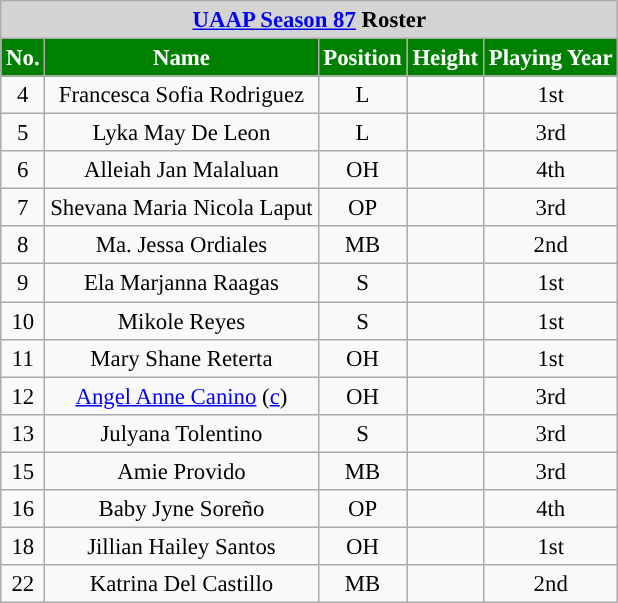<table class="wikitable sortable" style="font-size:95%; text-align: center;">
<tr style="background:#D4D4D4;">
<td colspan="5" align="center"><strong><a href='#'>UAAP Season 87</a> Roster</strong></td>
</tr>
<tr>
<th style="background:green; color:white">No.</th>
<th style="background:green; color:white">Name</th>
<th style="background:green; color:white">Position</th>
<th style="background:green; color:white">Height</th>
<th style="background:green; color:white">Playing Year</th>
</tr>
<tr>
<td>4</td>
<td>Francesca Sofia Rodriguez</td>
<td>L</td>
<td></td>
<td>1st</td>
</tr>
<tr>
<td>5</td>
<td>Lyka May De Leon</td>
<td>L</td>
<td></td>
<td>3rd</td>
</tr>
<tr>
<td>6</td>
<td>Alleiah Jan Malaluan</td>
<td>OH</td>
<td></td>
<td>4th</td>
</tr>
<tr>
<td>7</td>
<td>Shevana Maria Nicola Laput</td>
<td>OP</td>
<td></td>
<td>3rd</td>
</tr>
<tr>
<td>8</td>
<td>Ma. Jessa Ordiales</td>
<td>MB</td>
<td></td>
<td>2nd</td>
</tr>
<tr>
<td>9</td>
<td>Ela Marjanna Raagas</td>
<td>S</td>
<td></td>
<td>1st</td>
</tr>
<tr>
<td>10</td>
<td>Mikole Reyes</td>
<td>S</td>
<td></td>
<td>1st</td>
</tr>
<tr>
<td>11</td>
<td>Mary Shane Reterta</td>
<td>OH</td>
<td></td>
<td>1st</td>
</tr>
<tr>
<td>12</td>
<td><a href='#'>Angel Anne Canino</a> (<a href='#'>c</a>)</td>
<td>OH</td>
<td></td>
<td>3rd</td>
</tr>
<tr>
<td>13</td>
<td>Julyana Tolentino</td>
<td>S</td>
<td></td>
<td>3rd</td>
</tr>
<tr>
<td>15</td>
<td>Amie Provido</td>
<td>MB</td>
<td></td>
<td>3rd</td>
</tr>
<tr>
<td>16</td>
<td>Baby Jyne Soreño</td>
<td>OP</td>
<td></td>
<td>4th</td>
</tr>
<tr>
<td>18</td>
<td>Jillian Hailey Santos</td>
<td>OH</td>
<td></td>
<td>1st</td>
</tr>
<tr>
<td>22</td>
<td>Katrina Del Castillo</td>
<td>MB</td>
<td></td>
<td>2nd</td>
</tr>
</table>
